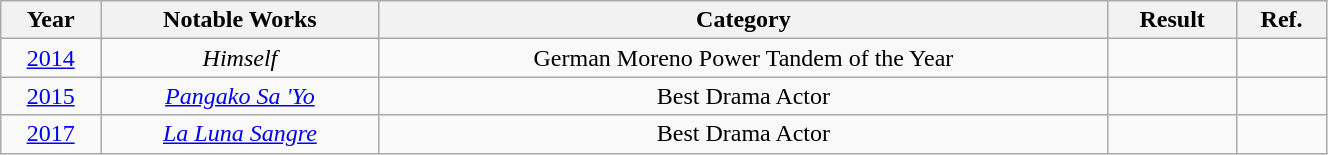<table class="wikitable" style="text-align:center" width=70%>
<tr>
<th>Year</th>
<th>Notable Works</th>
<th>Category</th>
<th>Result</th>
<th>Ref.</th>
</tr>
<tr>
<td><a href='#'>2014</a></td>
<td><em>Himself</em></td>
<td>German Moreno Power Tandem of the Year</td>
<td></td>
<td></td>
</tr>
<tr>
<td><a href='#'>2015</a></td>
<td><em><a href='#'>Pangako Sa 'Yo</a></em></td>
<td>Best Drama Actor</td>
<td></td>
<td></td>
</tr>
<tr>
<td><a href='#'>2017</a></td>
<td><em><a href='#'>La Luna Sangre</a></em></td>
<td>Best Drama Actor</td>
<td></td>
<td></td>
</tr>
</table>
